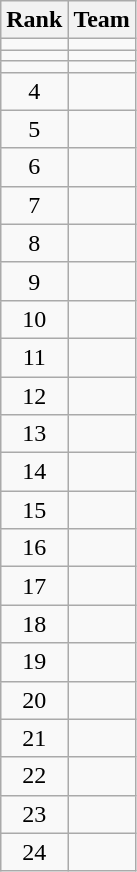<table class=wikitable style="text-align:center;">
<tr>
<th>Rank</th>
<th>Team</th>
</tr>
<tr>
<td></td>
<td align=left></td>
</tr>
<tr>
<td></td>
<td align=left></td>
</tr>
<tr>
<td></td>
<td align=left></td>
</tr>
<tr>
<td>4</td>
<td align=left></td>
</tr>
<tr>
<td>5</td>
<td align=left></td>
</tr>
<tr>
<td>6</td>
<td align=left></td>
</tr>
<tr>
<td>7</td>
<td align=left></td>
</tr>
<tr>
<td>8</td>
<td align=left></td>
</tr>
<tr>
<td>9</td>
<td align=left></td>
</tr>
<tr>
<td>10</td>
<td align=left></td>
</tr>
<tr>
<td>11</td>
<td align=left></td>
</tr>
<tr>
<td>12</td>
<td align=left></td>
</tr>
<tr>
<td>13</td>
<td align=left></td>
</tr>
<tr>
<td>14</td>
<td align=left></td>
</tr>
<tr>
<td>15</td>
<td align=left></td>
</tr>
<tr>
<td>16</td>
<td align=left></td>
</tr>
<tr>
<td>17</td>
<td align=left></td>
</tr>
<tr>
<td>18</td>
<td align=left></td>
</tr>
<tr>
<td>19</td>
<td align=left></td>
</tr>
<tr>
<td>20</td>
<td align=left></td>
</tr>
<tr>
<td>21</td>
<td align=left></td>
</tr>
<tr>
<td>22</td>
<td align=left></td>
</tr>
<tr>
<td>23</td>
<td align=left></td>
</tr>
<tr>
<td>24</td>
<td align=left></td>
</tr>
</table>
